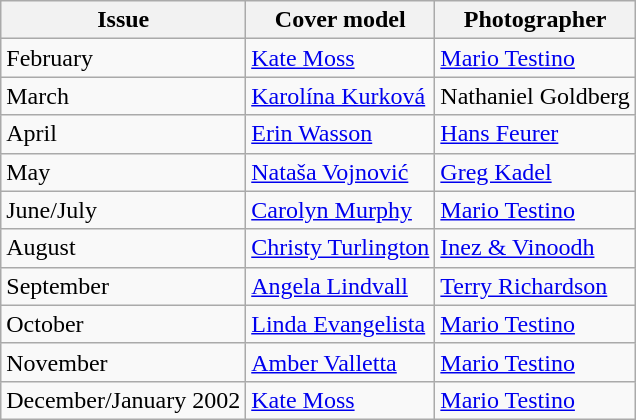<table class="sortable wikitable">
<tr>
<th>Issue</th>
<th>Cover model</th>
<th>Photographer</th>
</tr>
<tr>
<td>February</td>
<td><a href='#'>Kate Moss</a></td>
<td><a href='#'>Mario Testino</a></td>
</tr>
<tr>
<td>March</td>
<td><a href='#'>Karolína Kurková</a></td>
<td>Nathaniel Goldberg</td>
</tr>
<tr>
<td>April</td>
<td><a href='#'>Erin Wasson</a></td>
<td><a href='#'>Hans Feurer</a></td>
</tr>
<tr>
<td>May</td>
<td><a href='#'>Nataša Vojnović</a></td>
<td><a href='#'>Greg Kadel</a></td>
</tr>
<tr>
<td>June/July</td>
<td><a href='#'>Carolyn Murphy</a></td>
<td><a href='#'>Mario Testino</a></td>
</tr>
<tr>
<td>August</td>
<td><a href='#'>Christy Turlington</a></td>
<td><a href='#'>Inez & Vinoodh</a></td>
</tr>
<tr>
<td>September</td>
<td><a href='#'>Angela Lindvall</a></td>
<td><a href='#'>Terry Richardson</a></td>
</tr>
<tr>
<td>October</td>
<td><a href='#'>Linda Evangelista</a></td>
<td><a href='#'>Mario Testino</a></td>
</tr>
<tr>
<td>November</td>
<td><a href='#'>Amber Valletta</a></td>
<td><a href='#'>Mario Testino</a></td>
</tr>
<tr>
<td>December/January 2002</td>
<td><a href='#'>Kate Moss</a></td>
<td><a href='#'>Mario Testino</a></td>
</tr>
</table>
